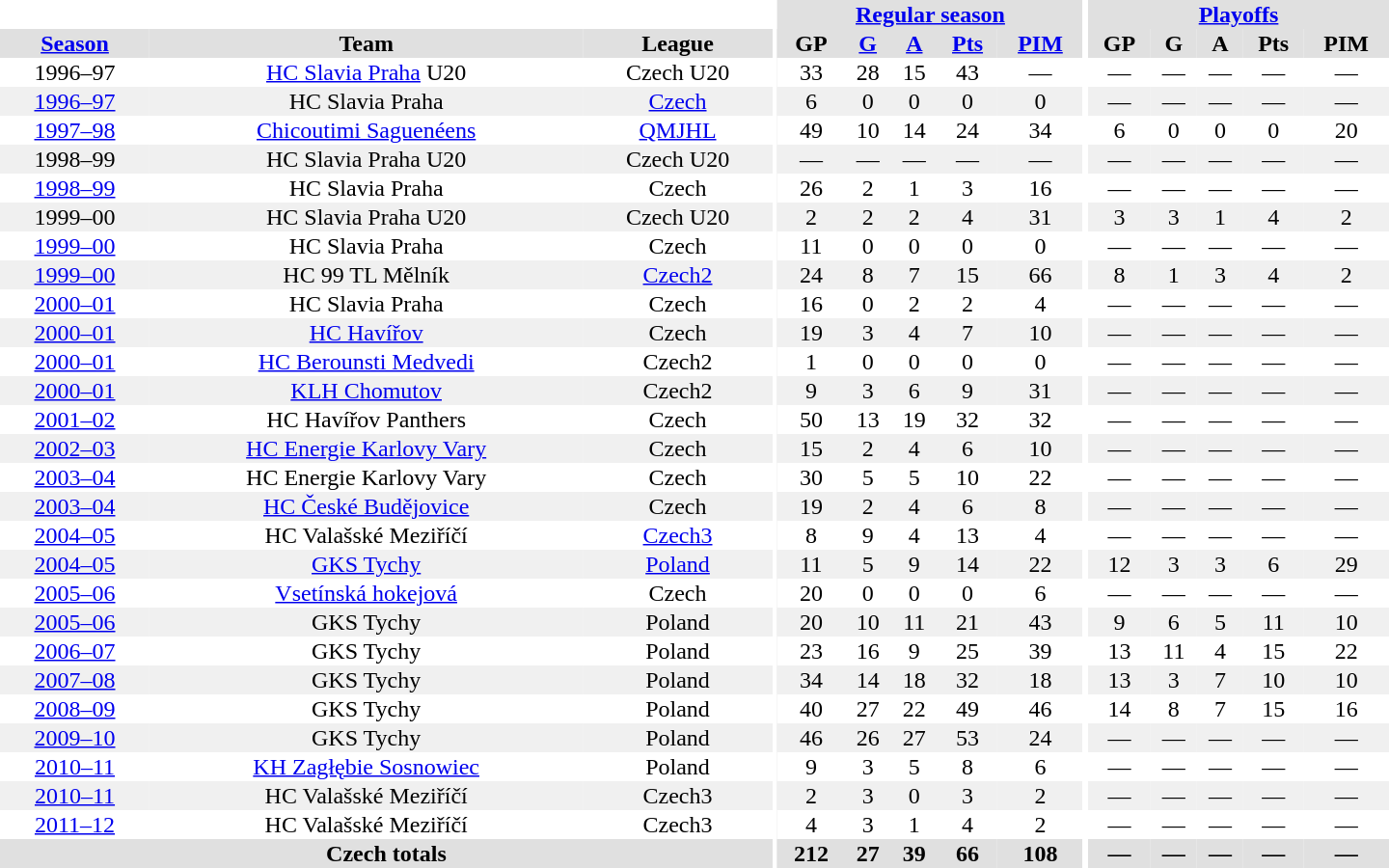<table border="0" cellpadding="1" cellspacing="0" style="text-align:center; width:60em">
<tr bgcolor="#e0e0e0">
<th colspan="3" bgcolor="#ffffff"></th>
<th rowspan="99" bgcolor="#ffffff"></th>
<th colspan="5"><a href='#'>Regular season</a></th>
<th rowspan="99" bgcolor="#ffffff"></th>
<th colspan="5"><a href='#'>Playoffs</a></th>
</tr>
<tr bgcolor="#e0e0e0">
<th><a href='#'>Season</a></th>
<th>Team</th>
<th>League</th>
<th>GP</th>
<th><a href='#'>G</a></th>
<th><a href='#'>A</a></th>
<th><a href='#'>Pts</a></th>
<th><a href='#'>PIM</a></th>
<th>GP</th>
<th>G</th>
<th>A</th>
<th>Pts</th>
<th>PIM</th>
</tr>
<tr>
<td>1996–97</td>
<td><a href='#'>HC Slavia Praha</a> U20</td>
<td>Czech U20</td>
<td>33</td>
<td>28</td>
<td>15</td>
<td>43</td>
<td>—</td>
<td>—</td>
<td>—</td>
<td>—</td>
<td>—</td>
<td>—</td>
</tr>
<tr bgcolor="#f0f0f0">
<td><a href='#'>1996–97</a></td>
<td>HC Slavia Praha</td>
<td><a href='#'>Czech</a></td>
<td>6</td>
<td>0</td>
<td>0</td>
<td>0</td>
<td>0</td>
<td>—</td>
<td>—</td>
<td>—</td>
<td>—</td>
<td>—</td>
</tr>
<tr>
<td><a href='#'>1997–98</a></td>
<td><a href='#'>Chicoutimi Saguenéens</a></td>
<td><a href='#'>QMJHL</a></td>
<td>49</td>
<td>10</td>
<td>14</td>
<td>24</td>
<td>34</td>
<td>6</td>
<td>0</td>
<td>0</td>
<td>0</td>
<td>20</td>
</tr>
<tr bgcolor="#f0f0f0">
<td>1998–99</td>
<td>HC Slavia Praha U20</td>
<td>Czech U20</td>
<td>—</td>
<td>—</td>
<td>—</td>
<td>—</td>
<td>—</td>
<td>—</td>
<td>—</td>
<td>—</td>
<td>—</td>
<td>—</td>
</tr>
<tr>
<td><a href='#'>1998–99</a></td>
<td>HC Slavia Praha</td>
<td>Czech</td>
<td>26</td>
<td>2</td>
<td>1</td>
<td>3</td>
<td>16</td>
<td>—</td>
<td>—</td>
<td>—</td>
<td>—</td>
<td>—</td>
</tr>
<tr bgcolor="#f0f0f0">
<td>1999–00</td>
<td>HC Slavia Praha U20</td>
<td>Czech U20</td>
<td>2</td>
<td>2</td>
<td>2</td>
<td>4</td>
<td>31</td>
<td>3</td>
<td>3</td>
<td>1</td>
<td>4</td>
<td>2</td>
</tr>
<tr>
<td><a href='#'>1999–00</a></td>
<td>HC Slavia Praha</td>
<td>Czech</td>
<td>11</td>
<td>0</td>
<td>0</td>
<td>0</td>
<td>0</td>
<td>—</td>
<td>—</td>
<td>—</td>
<td>—</td>
<td>—</td>
</tr>
<tr bgcolor="#f0f0f0">
<td><a href='#'>1999–00</a></td>
<td>HC 99 TL Mělník</td>
<td><a href='#'>Czech2</a></td>
<td>24</td>
<td>8</td>
<td>7</td>
<td>15</td>
<td>66</td>
<td>8</td>
<td>1</td>
<td>3</td>
<td>4</td>
<td>2</td>
</tr>
<tr>
<td><a href='#'>2000–01</a></td>
<td>HC Slavia Praha</td>
<td>Czech</td>
<td>16</td>
<td>0</td>
<td>2</td>
<td>2</td>
<td>4</td>
<td>—</td>
<td>—</td>
<td>—</td>
<td>—</td>
<td>—</td>
</tr>
<tr bgcolor="#f0f0f0">
<td><a href='#'>2000–01</a></td>
<td><a href='#'>HC Havířov</a></td>
<td>Czech</td>
<td>19</td>
<td>3</td>
<td>4</td>
<td>7</td>
<td>10</td>
<td>—</td>
<td>—</td>
<td>—</td>
<td>—</td>
<td>—</td>
</tr>
<tr>
<td><a href='#'>2000–01</a></td>
<td><a href='#'>HC Berounsti Medvedi</a></td>
<td>Czech2</td>
<td>1</td>
<td>0</td>
<td>0</td>
<td>0</td>
<td>0</td>
<td>—</td>
<td>—</td>
<td>—</td>
<td>—</td>
<td>—</td>
</tr>
<tr bgcolor="#f0f0f0">
<td><a href='#'>2000–01</a></td>
<td><a href='#'>KLH Chomutov</a></td>
<td>Czech2</td>
<td>9</td>
<td>3</td>
<td>6</td>
<td>9</td>
<td>31</td>
<td>—</td>
<td>—</td>
<td>—</td>
<td>—</td>
<td>—</td>
</tr>
<tr>
<td><a href='#'>2001–02</a></td>
<td>HC Havířov Panthers</td>
<td>Czech</td>
<td>50</td>
<td>13</td>
<td>19</td>
<td>32</td>
<td>32</td>
<td>—</td>
<td>—</td>
<td>—</td>
<td>—</td>
<td>—</td>
</tr>
<tr bgcolor="#f0f0f0">
<td><a href='#'>2002–03</a></td>
<td><a href='#'>HC Energie Karlovy Vary</a></td>
<td>Czech</td>
<td>15</td>
<td>2</td>
<td>4</td>
<td>6</td>
<td>10</td>
<td>—</td>
<td>—</td>
<td>—</td>
<td>—</td>
<td>—</td>
</tr>
<tr>
<td><a href='#'>2003–04</a></td>
<td>HC Energie Karlovy Vary</td>
<td>Czech</td>
<td>30</td>
<td>5</td>
<td>5</td>
<td>10</td>
<td>22</td>
<td>—</td>
<td>—</td>
<td>—</td>
<td>—</td>
<td>—</td>
</tr>
<tr bgcolor="#f0f0f0">
<td><a href='#'>2003–04</a></td>
<td><a href='#'>HC České Budějovice</a></td>
<td>Czech</td>
<td>19</td>
<td>2</td>
<td>4</td>
<td>6</td>
<td>8</td>
<td>—</td>
<td>—</td>
<td>—</td>
<td>—</td>
<td>—</td>
</tr>
<tr>
<td><a href='#'>2004–05</a></td>
<td>HC Valašské Meziříčí</td>
<td><a href='#'>Czech3</a></td>
<td>8</td>
<td>9</td>
<td>4</td>
<td>13</td>
<td>4</td>
<td>—</td>
<td>—</td>
<td>—</td>
<td>—</td>
<td>—</td>
</tr>
<tr bgcolor="#f0f0f0">
<td><a href='#'>2004–05</a></td>
<td><a href='#'>GKS Tychy</a></td>
<td><a href='#'>Poland</a></td>
<td>11</td>
<td>5</td>
<td>9</td>
<td>14</td>
<td>22</td>
<td>12</td>
<td>3</td>
<td>3</td>
<td>6</td>
<td>29</td>
</tr>
<tr>
<td><a href='#'>2005–06</a></td>
<td><a href='#'>Vsetínská hokejová</a></td>
<td>Czech</td>
<td>20</td>
<td>0</td>
<td>0</td>
<td>0</td>
<td>6</td>
<td>—</td>
<td>—</td>
<td>—</td>
<td>—</td>
<td>—</td>
</tr>
<tr bgcolor="#f0f0f0">
<td><a href='#'>2005–06</a></td>
<td>GKS Tychy</td>
<td>Poland</td>
<td>20</td>
<td>10</td>
<td>11</td>
<td>21</td>
<td>43</td>
<td>9</td>
<td>6</td>
<td>5</td>
<td>11</td>
<td>10</td>
</tr>
<tr>
<td><a href='#'>2006–07</a></td>
<td>GKS Tychy</td>
<td>Poland</td>
<td>23</td>
<td>16</td>
<td>9</td>
<td>25</td>
<td>39</td>
<td>13</td>
<td>11</td>
<td>4</td>
<td>15</td>
<td>22</td>
</tr>
<tr bgcolor="#f0f0f0">
<td><a href='#'>2007–08</a></td>
<td>GKS Tychy</td>
<td>Poland</td>
<td>34</td>
<td>14</td>
<td>18</td>
<td>32</td>
<td>18</td>
<td>13</td>
<td>3</td>
<td>7</td>
<td>10</td>
<td>10</td>
</tr>
<tr>
<td><a href='#'>2008–09</a></td>
<td>GKS Tychy</td>
<td>Poland</td>
<td>40</td>
<td>27</td>
<td>22</td>
<td>49</td>
<td>46</td>
<td>14</td>
<td>8</td>
<td>7</td>
<td>15</td>
<td>16</td>
</tr>
<tr bgcolor="#f0f0f0">
<td><a href='#'>2009–10</a></td>
<td>GKS Tychy</td>
<td>Poland</td>
<td>46</td>
<td>26</td>
<td>27</td>
<td>53</td>
<td>24</td>
<td>—</td>
<td>—</td>
<td>—</td>
<td>—</td>
<td>—</td>
</tr>
<tr>
<td><a href='#'>2010–11</a></td>
<td><a href='#'>KH Zagłębie Sosnowiec</a></td>
<td>Poland</td>
<td>9</td>
<td>3</td>
<td>5</td>
<td>8</td>
<td>6</td>
<td>—</td>
<td>—</td>
<td>—</td>
<td>—</td>
<td>—</td>
</tr>
<tr bgcolor="#f0f0f0">
<td><a href='#'>2010–11</a></td>
<td>HC Valašské Meziříčí</td>
<td>Czech3</td>
<td>2</td>
<td>3</td>
<td>0</td>
<td>3</td>
<td>2</td>
<td>—</td>
<td>—</td>
<td>—</td>
<td>—</td>
<td>—</td>
</tr>
<tr>
<td><a href='#'>2011–12</a></td>
<td>HC Valašské Meziříčí</td>
<td>Czech3</td>
<td>4</td>
<td>3</td>
<td>1</td>
<td>4</td>
<td>2</td>
<td>—</td>
<td>—</td>
<td>—</td>
<td>—</td>
<td>—</td>
</tr>
<tr>
</tr>
<tr ALIGN="center" bgcolor="#e0e0e0">
<th colspan="3">Czech totals</th>
<th ALIGN="center">212</th>
<th ALIGN="center">27</th>
<th ALIGN="center">39</th>
<th ALIGN="center">66</th>
<th ALIGN="center">108</th>
<th ALIGN="center">—</th>
<th ALIGN="center">—</th>
<th ALIGN="center">—</th>
<th ALIGN="center">—</th>
<th ALIGN="center">—</th>
</tr>
</table>
